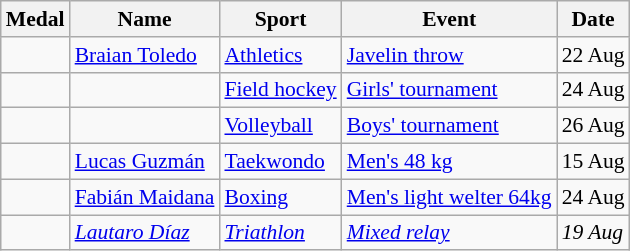<table class="wikitable sortable" style="font-size:90%">
<tr>
<th>Medal</th>
<th>Name</th>
<th>Sport</th>
<th>Event</th>
<th>Date</th>
</tr>
<tr>
<td></td>
<td><a href='#'>Braian Toledo</a></td>
<td><a href='#'>Athletics</a></td>
<td><a href='#'>Javelin throw</a></td>
<td>22 Aug</td>
</tr>
<tr>
<td></td>
<td><br></td>
<td><a href='#'>Field hockey</a></td>
<td><a href='#'>Girls' tournament</a></td>
<td>24 Aug</td>
</tr>
<tr>
<td></td>
<td><br></td>
<td><a href='#'>Volleyball</a></td>
<td><a href='#'>Boys' tournament</a></td>
<td>26 Aug</td>
</tr>
<tr>
<td></td>
<td><a href='#'>Lucas Guzmán</a></td>
<td><a href='#'>Taekwondo</a></td>
<td><a href='#'>Men's 48 kg</a></td>
<td>15 Aug</td>
</tr>
<tr>
<td></td>
<td><a href='#'>Fabián Maidana</a></td>
<td><a href='#'>Boxing</a></td>
<td><a href='#'>Men's light welter 64kg</a></td>
<td>24 Aug</td>
</tr>
<tr>
<td><em></em></td>
<td><em><a href='#'>Lautaro Díaz</a></em></td>
<td><em><a href='#'>Triathlon</a></em></td>
<td><em><a href='#'>Mixed relay</a></em></td>
<td><em>19 Aug</em></td>
</tr>
</table>
